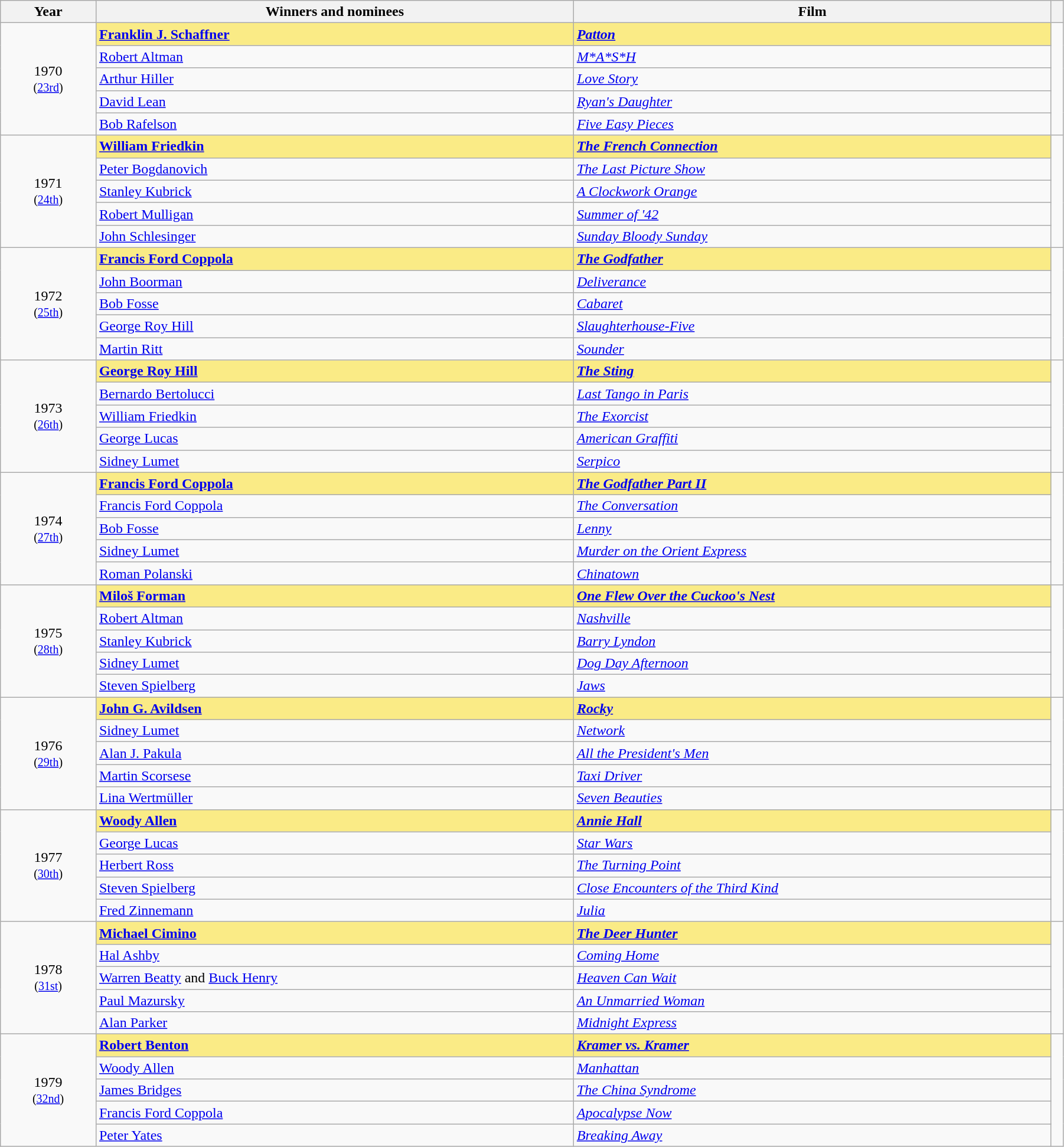<table class="wikitable" width="95%" cellpadding="5">
<tr>
<th width="8%">Year</th>
<th width="40%">Winners and nominees</th>
<th width="40%">Film</th>
<th width="1%"></th>
</tr>
<tr>
<td rowspan="5" style="text-align:center;">1970<br><small>(<a href='#'>23rd</a>)</small></td>
<td style="background:#FAEB86;"><strong><a href='#'>Franklin J. Schaffner</a></strong></td>
<td style="background:#FAEB86;"><strong><em><a href='#'>Patton</a></em></strong></td>
<td rowspan="5" style="text-align:center;"></td>
</tr>
<tr>
<td><a href='#'>Robert Altman</a></td>
<td><em><a href='#'>M*A*S*H</a></em></td>
</tr>
<tr>
<td><a href='#'>Arthur Hiller</a></td>
<td><em><a href='#'>Love Story</a></em></td>
</tr>
<tr>
<td><a href='#'>David Lean</a></td>
<td><em><a href='#'>Ryan's Daughter</a></em></td>
</tr>
<tr>
<td><a href='#'>Bob Rafelson</a></td>
<td><em><a href='#'>Five Easy Pieces</a></em></td>
</tr>
<tr>
<td rowspan="5" style="text-align:center;">1971<br><small>(<a href='#'>24th</a>)</small></td>
<td style="background:#FAEB86;"><strong><a href='#'>William Friedkin</a></strong></td>
<td style="background:#FAEB86;"><strong><em><a href='#'>The French Connection</a></em></strong></td>
<td rowspan="5" style="text-align:center;"></td>
</tr>
<tr>
<td><a href='#'>Peter Bogdanovich</a></td>
<td><em><a href='#'>The Last Picture Show</a></em></td>
</tr>
<tr>
<td><a href='#'>Stanley Kubrick</a></td>
<td><em><a href='#'>A Clockwork Orange</a></em></td>
</tr>
<tr>
<td><a href='#'>Robert Mulligan</a></td>
<td><em><a href='#'>Summer of '42</a></em></td>
</tr>
<tr>
<td><a href='#'>John Schlesinger</a></td>
<td><em><a href='#'>Sunday Bloody Sunday</a></em></td>
</tr>
<tr>
<td rowspan="5" style="text-align:center;">1972<br><small>(<a href='#'>25th</a>)</small></td>
<td style="background:#FAEB86;"><strong><a href='#'>Francis Ford Coppola</a></strong></td>
<td style="background:#FAEB86;"><strong><em><a href='#'>The Godfather</a></em></strong></td>
<td rowspan="5" style="text-align:center;"></td>
</tr>
<tr>
<td><a href='#'>John Boorman</a></td>
<td><em><a href='#'>Deliverance</a></em></td>
</tr>
<tr>
<td><a href='#'>Bob Fosse</a></td>
<td><em><a href='#'>Cabaret</a></em></td>
</tr>
<tr>
<td><a href='#'>George Roy Hill</a></td>
<td><em><a href='#'>Slaughterhouse-Five</a></em></td>
</tr>
<tr>
<td><a href='#'>Martin Ritt</a></td>
<td><em><a href='#'>Sounder</a></em></td>
</tr>
<tr>
<td rowspan="5" style="text-align:center;">1973<br><small>(<a href='#'>26th</a>)</small></td>
<td style="background:#FAEB86;"><strong><a href='#'>George Roy Hill</a></strong></td>
<td style="background:#FAEB86;"><strong><em><a href='#'>The Sting</a></em></strong></td>
<td rowspan="5" style="text-align:center;"></td>
</tr>
<tr>
<td><a href='#'>Bernardo Bertolucci</a></td>
<td><em><a href='#'>Last Tango in Paris</a></em></td>
</tr>
<tr>
<td><a href='#'>William Friedkin</a></td>
<td><em><a href='#'>The Exorcist</a></em></td>
</tr>
<tr>
<td><a href='#'>George Lucas</a></td>
<td><em><a href='#'>American Graffiti</a></em></td>
</tr>
<tr>
<td><a href='#'>Sidney Lumet</a></td>
<td><em><a href='#'>Serpico</a></em></td>
</tr>
<tr>
<td rowspan="5" style="text-align:center;">1974<br><small>(<a href='#'>27th</a>)</small></td>
<td style="background:#FAEB86;"><strong><a href='#'>Francis Ford Coppola</a></strong></td>
<td style="background:#FAEB86;"><strong><em><a href='#'>The Godfather Part II</a></em></strong></td>
<td rowspan="5" style="text-align:center;"></td>
</tr>
<tr>
<td><a href='#'>Francis Ford Coppola</a></td>
<td><em><a href='#'>The Conversation</a></em></td>
</tr>
<tr>
<td><a href='#'>Bob Fosse</a></td>
<td><em><a href='#'>Lenny</a></em></td>
</tr>
<tr>
<td><a href='#'>Sidney Lumet</a></td>
<td><em><a href='#'>Murder on the Orient Express</a></em></td>
</tr>
<tr>
<td><a href='#'>Roman Polanski</a></td>
<td><em><a href='#'>Chinatown</a></em></td>
</tr>
<tr>
<td rowspan="5" style="text-align:center;">1975<br><small>(<a href='#'>28th</a>)</small></td>
<td style="background:#FAEB86;"><strong><a href='#'>Miloš Forman</a></strong></td>
<td style="background:#FAEB86;"><strong><em><a href='#'>One Flew Over the Cuckoo's Nest</a></em></strong></td>
<td rowspan="5" style="text-align:center;"></td>
</tr>
<tr>
<td><a href='#'>Robert Altman</a></td>
<td><em><a href='#'>Nashville</a></em></td>
</tr>
<tr>
<td><a href='#'>Stanley Kubrick</a></td>
<td><em><a href='#'>Barry Lyndon</a></em></td>
</tr>
<tr>
<td><a href='#'>Sidney Lumet</a></td>
<td><em><a href='#'>Dog Day Afternoon</a></em></td>
</tr>
<tr>
<td><a href='#'>Steven Spielberg</a></td>
<td><em><a href='#'>Jaws</a></em></td>
</tr>
<tr>
<td rowspan="5" style="text-align:center;">1976<br><small>(<a href='#'>29th</a>)</small></td>
<td style="background:#FAEB86;"><strong><a href='#'>John G. Avildsen</a></strong></td>
<td style="background:#FAEB86;"><strong><em><a href='#'>Rocky</a></em></strong></td>
<td rowspan="5" style="text-align:center;"></td>
</tr>
<tr>
<td><a href='#'>Sidney Lumet</a></td>
<td><em><a href='#'>Network</a></em></td>
</tr>
<tr>
<td><a href='#'>Alan J. Pakula</a></td>
<td><em><a href='#'>All the President's Men</a></em></td>
</tr>
<tr>
<td><a href='#'>Martin Scorsese</a></td>
<td><em><a href='#'>Taxi Driver</a></em></td>
</tr>
<tr>
<td><a href='#'>Lina Wertmüller</a></td>
<td><em><a href='#'>Seven Beauties</a></em></td>
</tr>
<tr>
<td rowspan="5" style="text-align:center;">1977<br><small>(<a href='#'>30th</a>)</small></td>
<td style="background:#FAEB86;"><strong><a href='#'>Woody Allen</a></strong></td>
<td style="background:#FAEB86;"><strong><em><a href='#'>Annie Hall</a></em></strong></td>
<td rowspan="5" style="text-align:center;"></td>
</tr>
<tr>
<td><a href='#'>George Lucas</a></td>
<td><em><a href='#'>Star Wars</a></em></td>
</tr>
<tr>
<td><a href='#'>Herbert Ross</a></td>
<td><em><a href='#'>The Turning Point</a></em></td>
</tr>
<tr>
<td><a href='#'>Steven Spielberg</a></td>
<td><em><a href='#'>Close Encounters of the Third Kind</a></em></td>
</tr>
<tr>
<td><a href='#'>Fred Zinnemann</a></td>
<td><em><a href='#'>Julia</a></em></td>
</tr>
<tr>
<td rowspan="5" style="text-align:center;">1978<br><small>(<a href='#'>31st</a>)</small></td>
<td style="background:#FAEB86;"><strong><a href='#'>Michael Cimino</a></strong></td>
<td style="background:#FAEB86;"><strong><em><a href='#'>The Deer Hunter</a></em></strong></td>
<td rowspan="5" style="text-align:center;"></td>
</tr>
<tr>
<td><a href='#'>Hal Ashby</a></td>
<td><em><a href='#'>Coming Home</a></em></td>
</tr>
<tr>
<td><a href='#'>Warren Beatty</a> and <a href='#'>Buck Henry</a></td>
<td><em><a href='#'>Heaven Can Wait</a></em></td>
</tr>
<tr>
<td><a href='#'>Paul Mazursky</a></td>
<td><em><a href='#'>An Unmarried Woman</a></em></td>
</tr>
<tr>
<td><a href='#'>Alan Parker</a></td>
<td><em><a href='#'>Midnight Express</a></em></td>
</tr>
<tr>
<td rowspan="5" style="text-align:center;">1979<br><small>(<a href='#'>32nd</a>)</small></td>
<td style="background:#FAEB86;"><strong><a href='#'>Robert Benton</a></strong></td>
<td style="background:#FAEB86;"><strong><em><a href='#'>Kramer vs. Kramer</a></em></strong></td>
<td rowspan="5" style="text-align:center;"></td>
</tr>
<tr>
<td><a href='#'>Woody Allen</a></td>
<td><em><a href='#'>Manhattan</a></em></td>
</tr>
<tr>
<td><a href='#'>James Bridges</a></td>
<td><em><a href='#'>The China Syndrome</a></em></td>
</tr>
<tr>
<td><a href='#'>Francis Ford Coppola</a></td>
<td><em><a href='#'>Apocalypse Now</a></em></td>
</tr>
<tr>
<td><a href='#'>Peter Yates</a></td>
<td><em><a href='#'>Breaking Away</a></em></td>
</tr>
</table>
